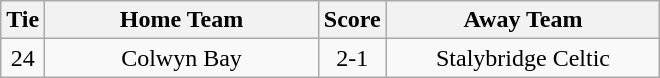<table class="wikitable" style="text-align:center;">
<tr>
<th width=20>Tie</th>
<th width=175>Home Team</th>
<th width=20>Score</th>
<th width=175>Away Team</th>
</tr>
<tr>
<td>24</td>
<td>Colwyn Bay</td>
<td>2-1</td>
<td>Stalybridge Celtic</td>
</tr>
</table>
